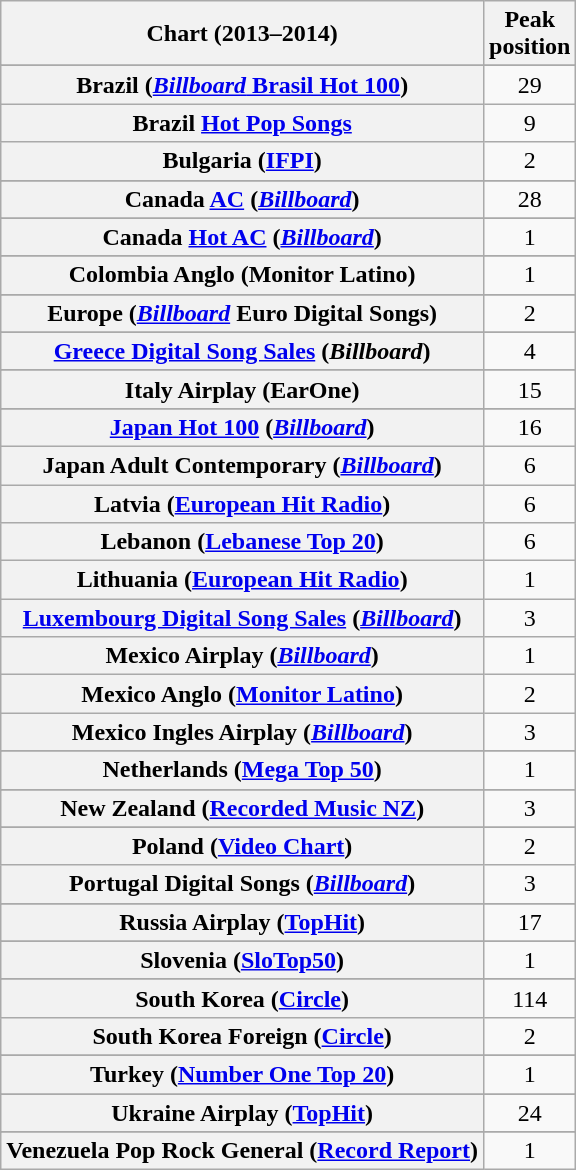<table class="wikitable sortable plainrowheaders" style="text-align:center">
<tr>
<th scope="col">Chart (2013–2014)</th>
<th scope="col">Peak<br>position</th>
</tr>
<tr>
</tr>
<tr>
</tr>
<tr>
</tr>
<tr>
</tr>
<tr>
</tr>
<tr>
</tr>
<tr>
<th scope="row">Brazil (<a href='#'><em>Billboard</em> Brasil Hot 100</a>)</th>
<td>29</td>
</tr>
<tr>
<th scope="row">Brazil <a href='#'>Hot Pop Songs</a></th>
<td>9</td>
</tr>
<tr>
<th scope="row">Bulgaria (<a href='#'>IFPI</a>)</th>
<td>2</td>
</tr>
<tr>
</tr>
<tr>
<th scope="row">Canada <a href='#'>AC</a> (<em><a href='#'>Billboard</a></em>)</th>
<td>28</td>
</tr>
<tr>
</tr>
<tr>
<th scope="row">Canada <a href='#'>Hot AC</a> (<em><a href='#'>Billboard</a></em>)</th>
<td>1</td>
</tr>
<tr>
</tr>
<tr>
<th scope="row">Colombia Anglo (Monitor Latino)</th>
<td>1</td>
</tr>
<tr>
</tr>
<tr>
</tr>
<tr>
</tr>
<tr>
<th scope="row">Europe (<em><a href='#'>Billboard</a></em> Euro Digital Songs)</th>
<td>2</td>
</tr>
<tr>
</tr>
<tr>
</tr>
<tr>
</tr>
<tr>
<th scope="row"><a href='#'>Greece Digital Song Sales</a> (<em>Billboard</em>)</th>
<td>4</td>
</tr>
<tr>
</tr>
<tr>
</tr>
<tr>
</tr>
<tr>
</tr>
<tr>
</tr>
<tr>
<th scope="row">Italy Airplay (EarOne)</th>
<td>15</td>
</tr>
<tr>
</tr>
<tr>
<th scope="row"><a href='#'>Japan Hot 100</a> (<em><a href='#'>Billboard</a></em>)</th>
<td>16</td>
</tr>
<tr>
<th scope="row">Japan Adult Contemporary (<em><a href='#'>Billboard</a></em>)</th>
<td>6</td>
</tr>
<tr>
<th scope="row">Latvia (<a href='#'>European Hit Radio</a>)</th>
<td>6</td>
</tr>
<tr>
<th scope="row">Lebanon (<a href='#'>Lebanese Top 20</a>)</th>
<td>6</td>
</tr>
<tr>
<th scope="row">Lithuania (<a href='#'>European Hit Radio</a>)</th>
<td>1</td>
</tr>
<tr>
<th scope="row"><a href='#'>Luxembourg Digital Song Sales</a> (<em><a href='#'>Billboard</a></em>)</th>
<td>3</td>
</tr>
<tr>
<th scope="row">Mexico Airplay (<em><a href='#'>Billboard</a></em>)</th>
<td>1</td>
</tr>
<tr>
<th scope="row">Mexico Anglo (<a href='#'>Monitor Latino</a>)</th>
<td>2</td>
</tr>
<tr>
<th scope="row">Mexico Ingles Airplay (<em><a href='#'>Billboard</a></em>)</th>
<td>3</td>
</tr>
<tr>
</tr>
<tr>
<th scope="row">Netherlands (<a href='#'>Mega Top 50</a>)</th>
<td>1</td>
</tr>
<tr>
</tr>
<tr>
<th scope="row">New Zealand (<a href='#'>Recorded Music NZ</a>)</th>
<td>3</td>
</tr>
<tr>
</tr>
<tr>
</tr>
<tr>
</tr>
<tr>
<th scope="row">Poland (<a href='#'>Video Chart</a>)</th>
<td>2</td>
</tr>
<tr>
<th scope="row">Portugal Digital Songs (<a href='#'><em>Billboard</em></a>)</th>
<td>3</td>
</tr>
<tr>
</tr>
<tr>
<th scope="row">Russia Airplay (<a href='#'>TopHit</a>)</th>
<td>17</td>
</tr>
<tr>
</tr>
<tr>
</tr>
<tr>
</tr>
<tr>
<th scope="row">Slovenia (<a href='#'>SloTop50</a>)</th>
<td>1</td>
</tr>
<tr>
</tr>
<tr>
<th scope="row">South Korea (<a href='#'>Circle</a>)</th>
<td>114</td>
</tr>
<tr>
<th scope="row">South Korea Foreign (<a href='#'>Circle</a>)</th>
<td>2</td>
</tr>
<tr>
</tr>
<tr>
</tr>
<tr>
</tr>
<tr>
<th scope="row">Turkey (<a href='#'>Number One Top 20</a>)</th>
<td align="center">1</td>
</tr>
<tr>
</tr>
<tr>
</tr>
<tr>
<th scope="row">Ukraine Airplay (<a href='#'>TopHit</a>)</th>
<td>24</td>
</tr>
<tr>
</tr>
<tr>
</tr>
<tr>
</tr>
<tr>
</tr>
<tr>
</tr>
<tr>
</tr>
<tr>
</tr>
<tr>
</tr>
<tr>
<th scope="row">Venezuela Pop Rock General (<a href='#'>Record Report</a>)</th>
<td>1</td>
</tr>
</table>
